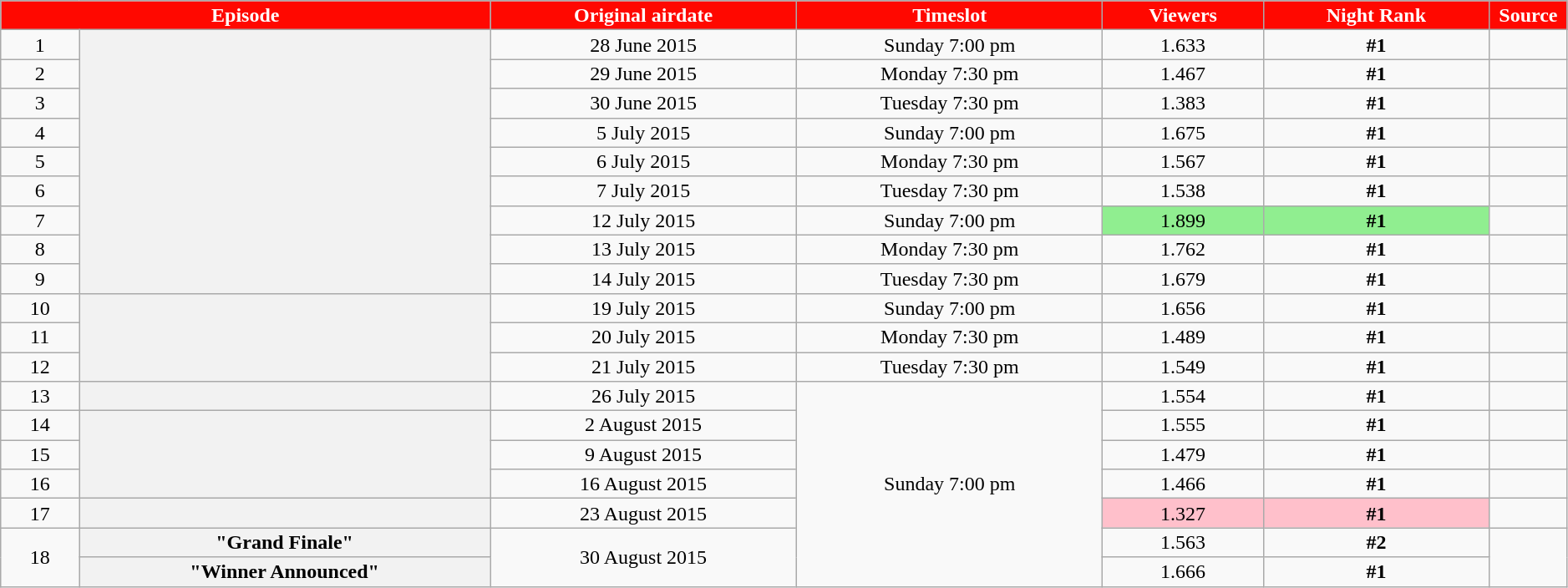<table class="wikitable plainrowheaders" style="text-align:center; line-height:16px; width:99%;">
<tr>
<th scope="col" style="background:#FF0800; color:white;" colspan="2">Episode</th>
<th scope="col" style="background:#FF0800; color:white;">Original airdate</th>
<th scope="col" style="background:#FF0800; color:white;">Timeslot</th>
<th style="background:#FF0800; color:white;">Viewers<br></th>
<th style="background:#FF0800; color:white;">Night Rank</th>
<th scope="col" style="background:#FF0800; color:white; width:05%;">Source</th>
</tr>
<tr>
<td style="width:05%;">1</td>
<th scope="row" rowspan="9" style="text-align:center"></th>
<td>28 June 2015</td>
<td>Sunday 7:00 pm</td>
<td>1.633</td>
<td><strong>#1</strong></td>
<td></td>
</tr>
<tr>
<td style="width:05%;">2</td>
<td>29 June 2015</td>
<td>Monday 7:30 pm</td>
<td>1.467</td>
<td><strong>#1</strong></td>
<td></td>
</tr>
<tr>
<td style="width:05%;">3</td>
<td>30 June 2015</td>
<td>Tuesday 7:30 pm</td>
<td>1.383</td>
<td><strong>#1</strong></td>
<td></td>
</tr>
<tr>
<td style="width:05%;">4</td>
<td>5 July 2015</td>
<td>Sunday 7:00 pm</td>
<td>1.675</td>
<td><strong>#1</strong></td>
<td></td>
</tr>
<tr>
<td style="width:05%;">5</td>
<td>6 July 2015</td>
<td>Monday 7:30 pm</td>
<td>1.567</td>
<td><strong>#1</strong></td>
<td></td>
</tr>
<tr>
<td style="width:05%;">6</td>
<td>7 July 2015</td>
<td>Tuesday 7:30 pm</td>
<td>1.538</td>
<td><strong>#1</strong></td>
<td></td>
</tr>
<tr>
<td style="width:05%;">7</td>
<td>12 July 2015</td>
<td>Sunday 7:00 pm</td>
<td bgcolor="lightgreen">1.899</td>
<td bgcolor="lightgreen"><strong>#1</strong></td>
<td></td>
</tr>
<tr>
<td style="width:05%;">8</td>
<td>13 July 2015</td>
<td>Monday 7:30 pm</td>
<td>1.762</td>
<td><strong>#1</strong></td>
<td></td>
</tr>
<tr>
<td style="width:05%;">9</td>
<td>14 July 2015</td>
<td>Tuesday 7:30 pm</td>
<td>1.679</td>
<td><strong>#1</strong></td>
<td></td>
</tr>
<tr>
<td style="width:05%;">10</td>
<th scope="row" rowspan="3" style="text-align:center"></th>
<td>19 July 2015</td>
<td>Sunday 7:00 pm</td>
<td>1.656</td>
<td><strong>#1</strong></td>
<td></td>
</tr>
<tr>
<td style="width:05%;">11</td>
<td>20 July 2015</td>
<td>Monday 7:30 pm</td>
<td>1.489</td>
<td><strong>#1</strong></td>
<td></td>
</tr>
<tr>
<td style="width:05%;">12</td>
<td>21 July 2015</td>
<td>Tuesday 7:30 pm</td>
<td>1.549</td>
<td><strong>#1</strong></td>
<td></td>
</tr>
<tr>
<td style="width:05%;">13</td>
<th scope="row" style="text-align:center"></th>
<td>26 July 2015</td>
<td rowspan="7">Sunday 7:00 pm</td>
<td>1.554</td>
<td><strong>#1</strong></td>
<td></td>
</tr>
<tr>
<td style="width:05%;">14</td>
<th scope="row" style="text-align:center" rowspan="3"></th>
<td>2 August 2015</td>
<td>1.555</td>
<td><strong>#1</strong></td>
<td></td>
</tr>
<tr>
<td style="width:05%;">15</td>
<td>9 August 2015</td>
<td>1.479</td>
<td><strong>#1</strong></td>
<td></td>
</tr>
<tr>
<td style="width:05%;">16</td>
<td>16 August 2015</td>
<td>1.466</td>
<td><strong>#1</strong></td>
<td></td>
</tr>
<tr>
<td style="width:05%;">17</td>
<th scope="row" style="text-align:center"></th>
<td>23 August 2015</td>
<td bgcolor="pink">1.327</td>
<td bgcolor="pink"><strong>#1</strong></td>
<td></td>
</tr>
<tr>
<td rowspan="2">18</td>
<th scope="row" style="text-align:center">"Grand Finale"</th>
<td rowspan="2">30 August 2015</td>
<td>1.563</td>
<td><strong>#2</strong></td>
<td rowspan="2"></td>
</tr>
<tr>
<th scope="row" style="text-align:center">"Winner Announced"</th>
<td>1.666</td>
<td><strong>#1</strong></td>
</tr>
</table>
